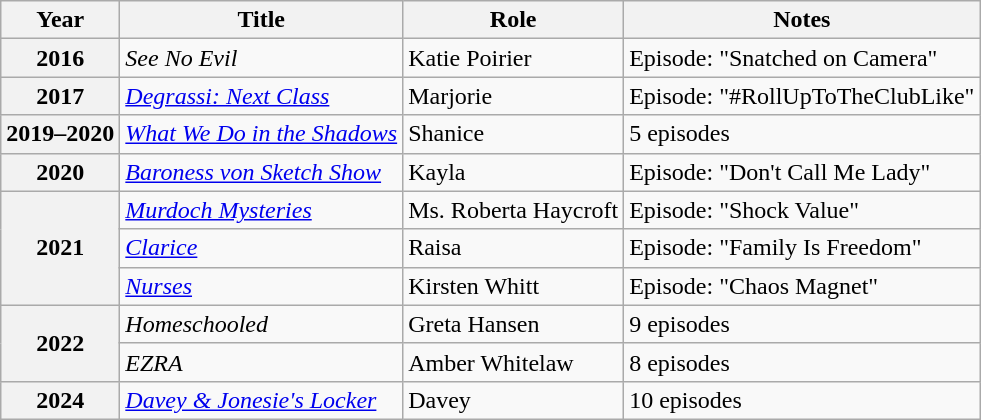<table class="wikitable sortable plainrowheaders">
<tr>
<th>Year</th>
<th>Title</th>
<th>Role</th>
<th class="unsortable">Notes</th>
</tr>
<tr>
<th scope="row">2016</th>
<td><em>See No Evil</em></td>
<td>Katie Poirier</td>
<td>Episode: "Snatched on Camera"</td>
</tr>
<tr>
<th scope="row">2017</th>
<td><em><a href='#'>Degrassi: Next Class</a></em></td>
<td>Marjorie</td>
<td>Episode: "#RollUpToTheClubLike"</td>
</tr>
<tr>
<th scope="row">2019–2020</th>
<td><em><a href='#'>What We Do in the Shadows</a></em></td>
<td>Shanice</td>
<td>5 episodes</td>
</tr>
<tr>
<th scope="row">2020</th>
<td><em><a href='#'>Baroness von Sketch Show</a></em></td>
<td>Kayla</td>
<td>Episode: "Don't Call Me Lady"</td>
</tr>
<tr>
<th scope="row" rowspan="3">2021</th>
<td><em><a href='#'>Murdoch Mysteries</a></em></td>
<td>Ms. Roberta Haycroft</td>
<td>Episode: "Shock Value"</td>
</tr>
<tr>
<td><em><a href='#'>Clarice</a></em></td>
<td>Raisa</td>
<td>Episode: "Family Is Freedom"</td>
</tr>
<tr>
<td><em><a href='#'>Nurses</a></em></td>
<td>Kirsten Whitt</td>
<td>Episode: "Chaos Magnet"</td>
</tr>
<tr>
<th scope="row" rowspan="2">2022</th>
<td><em>Homeschooled</em></td>
<td>Greta Hansen</td>
<td>9 episodes</td>
</tr>
<tr>
<td><em>EZRA</em></td>
<td>Amber Whitelaw</td>
<td>8 episodes</td>
</tr>
<tr>
<th scope="row">2024</th>
<td><em><a href='#'>Davey & Jonesie's Locker</a></em></td>
<td>Davey</td>
<td>10 episodes</td>
</tr>
</table>
